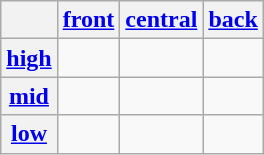<table class="wikitable" style="text-align:center;">
<tr>
<th></th>
<th><a href='#'>front</a></th>
<th><a href='#'>central</a></th>
<th><a href='#'>back</a></th>
</tr>
<tr>
<th><a href='#'>high</a></th>
<td></td>
<td></td>
<td></td>
</tr>
<tr>
<th><a href='#'>mid</a></th>
<td></td>
<td></td>
<td></td>
</tr>
<tr>
<th><a href='#'>low</a></th>
<td></td>
<td></td>
<td></td>
</tr>
</table>
